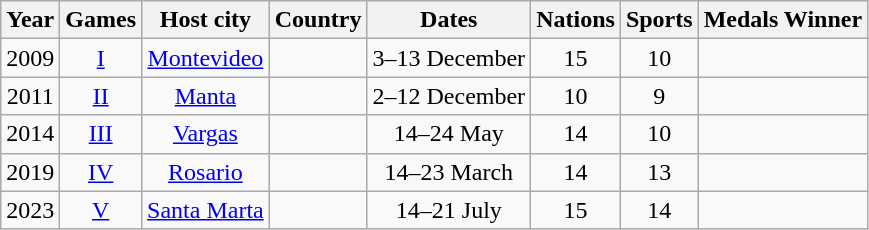<table class="wikitable" style="text-align:center">
<tr>
<th>Year</th>
<th>Games</th>
<th>Host city</th>
<th>Country</th>
<th>Dates</th>
<th>Nations</th>
<th>Sports</th>
<th>Medals Winner</th>
</tr>
<tr>
<td>2009</td>
<td><a href='#'>I</a></td>
<td><a href='#'>Montevideo</a></td>
<td align="left"></td>
<td>3–13 December</td>
<td>15</td>
<td>10</td>
<td align=left></td>
</tr>
<tr>
<td>2011</td>
<td><a href='#'>II</a></td>
<td><a href='#'>Manta</a></td>
<td align="left"></td>
<td>2–12 December</td>
<td>10</td>
<td>9</td>
<td align=left></td>
</tr>
<tr>
<td>2014</td>
<td><a href='#'>III</a></td>
<td><a href='#'>Vargas</a></td>
<td align="left"></td>
<td>14–24 May</td>
<td>14</td>
<td>10</td>
<td align=left></td>
</tr>
<tr>
<td>2019</td>
<td><a href='#'>IV</a></td>
<td><a href='#'>Rosario</a></td>
<td align="left"></td>
<td>14–23 March</td>
<td>14</td>
<td>13</td>
<td align=left></td>
</tr>
<tr>
<td>2023</td>
<td><a href='#'>V</a></td>
<td><a href='#'>Santa Marta</a></td>
<td align="left"></td>
<td>14–21 July</td>
<td>15</td>
<td>14</td>
<td align=left></td>
</tr>
</table>
